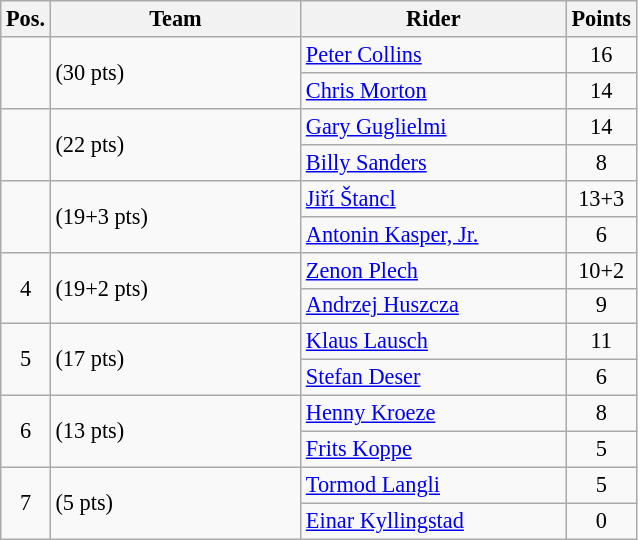<table class=wikitable style="font-size:93%;">
<tr>
<th width=25px>Pos.</th>
<th width=160px>Team</th>
<th width=170px>Rider</th>
<th width=40px>Points</th>
</tr>
<tr align=center >
<td rowspan=2 ></td>
<td rowspan=2 align=left> (30 pts)</td>
<td align=left><a href='#'>Peter Collins</a></td>
<td>16</td>
</tr>
<tr align=center >
<td align=left><a href='#'>Chris Morton</a></td>
<td>14</td>
</tr>
<tr align=center >
<td rowspan=2 ></td>
<td rowspan=2 align=left> (22 pts)</td>
<td align=left><a href='#'>Gary Guglielmi</a></td>
<td>14</td>
</tr>
<tr align=center >
<td align=left><a href='#'>Billy Sanders</a></td>
<td>8</td>
</tr>
<tr align=center >
<td rowspan=2 ></td>
<td rowspan=2 align=left> (19+3 pts)</td>
<td align=left><a href='#'>Jiří Štancl</a></td>
<td>13+3</td>
</tr>
<tr align=center >
<td align=left><a href='#'>Antonin Kasper, Jr.</a></td>
<td>6</td>
</tr>
<tr align=center>
<td rowspan=2>4</td>
<td rowspan=2 align=left> (19+2 pts)</td>
<td align=left><a href='#'>Zenon Plech</a></td>
<td>10+2</td>
</tr>
<tr align=center>
<td align=left><a href='#'>Andrzej Huszcza</a></td>
<td>9</td>
</tr>
<tr align=center>
<td rowspan=2>5</td>
<td rowspan=2 align=left> (17 pts)</td>
<td align=left><a href='#'>Klaus Lausch</a></td>
<td>11</td>
</tr>
<tr align=center>
<td align=left><a href='#'>Stefan Deser</a></td>
<td>6</td>
</tr>
<tr align=center>
<td rowspan=2>6</td>
<td rowspan=2 align=left> (13 pts)</td>
<td align=left><a href='#'>Henny Kroeze</a></td>
<td>8</td>
</tr>
<tr align=center>
<td align=left><a href='#'>Frits Koppe</a></td>
<td>5</td>
</tr>
<tr align=center>
<td rowspan=2>7</td>
<td rowspan=2 align=left> (5 pts)</td>
<td align=left><a href='#'>Tormod Langli</a></td>
<td>5</td>
</tr>
<tr align=center>
<td align=left><a href='#'>Einar Kyllingstad</a></td>
<td>0</td>
</tr>
</table>
